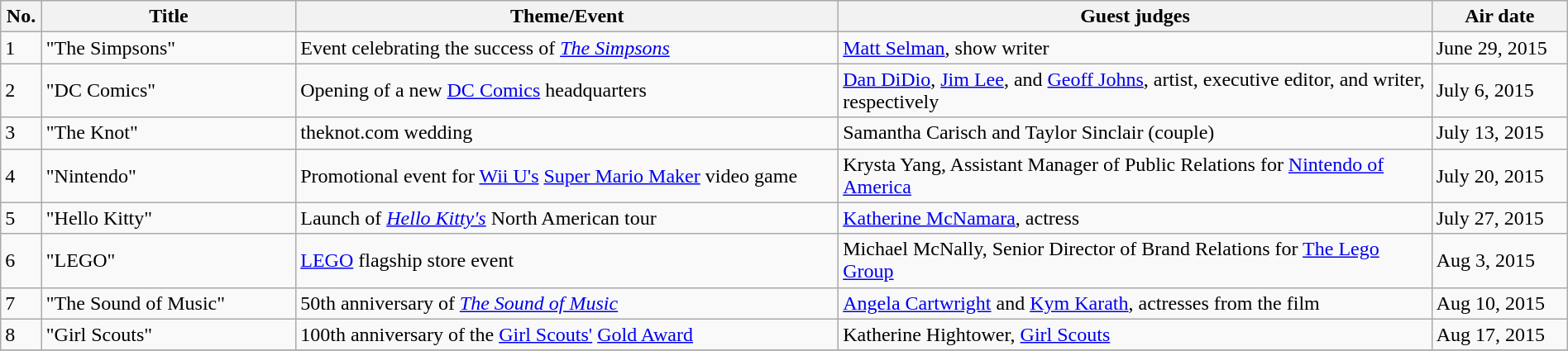<table class="wikitable plainrowheaders" style="width:100%;">
<tr>
<th width=2%>No.</th>
<th width=15%>Title</th>
<th width=32%>Theme/Event</th>
<th width=35%>Guest judges</th>
<th width=8%>Air date</th>
</tr>
<tr>
<td>1</td>
<td>"The Simpsons"</td>
<td>Event celebrating the success of <em><a href='#'>The Simpsons</a></em></td>
<td><a href='#'>Matt Selman</a>, show writer</td>
<td>June 29, 2015</td>
</tr>
<tr>
<td>2</td>
<td>"DC Comics"</td>
<td>Opening of a new <a href='#'>DC Comics</a> headquarters</td>
<td><a href='#'>Dan DiDio</a>, <a href='#'>Jim Lee</a>, and <a href='#'>Geoff Johns</a>, artist, executive editor, and writer, respectively</td>
<td>July 6, 2015</td>
</tr>
<tr>
<td>3</td>
<td>"The Knot"</td>
<td>theknot.com wedding</td>
<td>Samantha Carisch and Taylor Sinclair (couple)</td>
<td>July 13, 2015</td>
</tr>
<tr>
<td>4</td>
<td>"Nintendo"</td>
<td>Promotional event for <a href='#'>Wii U's</a> <a href='#'>Super Mario Maker</a> video game</td>
<td>Krysta Yang, Assistant Manager of Public Relations for <a href='#'>Nintendo of America</a></td>
<td>July 20, 2015</td>
</tr>
<tr>
<td>5</td>
<td>"Hello Kitty"</td>
<td>Launch of <em><a href='#'>Hello Kitty's</a></em> North American tour</td>
<td><a href='#'>Katherine McNamara</a>, actress</td>
<td>July 27, 2015</td>
</tr>
<tr>
<td>6</td>
<td>"LEGO"</td>
<td><a href='#'>LEGO</a> flagship store event</td>
<td>Michael McNally, Senior Director of Brand Relations for <a href='#'>The Lego Group</a></td>
<td>Aug 3, 2015</td>
</tr>
<tr>
<td>7</td>
<td>"The Sound of Music"</td>
<td>50th anniversary of <em><a href='#'>The Sound of Music</a></em></td>
<td><a href='#'>Angela Cartwright</a> and <a href='#'>Kym Karath</a>, actresses from the film</td>
<td>Aug 10, 2015</td>
</tr>
<tr>
<td>8</td>
<td>"Girl Scouts"</td>
<td>100th anniversary of the <a href='#'>Girl Scouts'</a> <a href='#'>Gold Award</a></td>
<td>Katherine Hightower, <a href='#'>Girl Scouts</a></td>
<td>Aug 17, 2015</td>
</tr>
<tr>
</tr>
</table>
